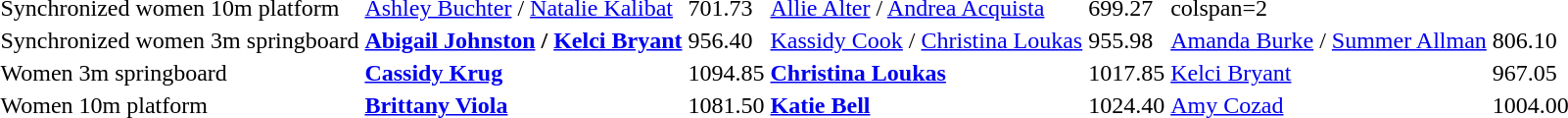<table>
<tr valign="top">
<td>Synchronized women 10m platform</td>
<td><a href='#'>Ashley Buchter</a> / <a href='#'>Natalie Kalibat</a></td>
<td>701.73</td>
<td><a href='#'>Allie Alter</a> / <a href='#'>Andrea Acquista</a></td>
<td>699.27</td>
<td>colspan=2 </td>
</tr>
<tr valign="top">
<td>Synchronized women 3m springboard</td>
<td><strong><a href='#'>Abigail Johnston</a> / <a href='#'>Kelci Bryant</a></strong></td>
<td>956.40</td>
<td><a href='#'>Kassidy Cook</a> / <a href='#'>Christina Loukas</a></td>
<td>955.98</td>
<td><a href='#'>Amanda Burke</a> / <a href='#'>Summer Allman</a></td>
<td>806.10</td>
</tr>
<tr valign="top">
<td>Women 3m springboard</td>
<td><strong><a href='#'>Cassidy Krug</a></strong></td>
<td>1094.85</td>
<td><strong><a href='#'>Christina Loukas</a></strong></td>
<td>1017.85</td>
<td><a href='#'>Kelci Bryant</a></td>
<td>967.05</td>
</tr>
<tr valign="top">
<td>Women 10m platform</td>
<td><strong><a href='#'>Brittany Viola</a></strong></td>
<td>1081.50</td>
<td><strong><a href='#'>Katie Bell</a></strong></td>
<td>1024.40</td>
<td><a href='#'>Amy Cozad</a></td>
<td>1004.00</td>
</tr>
</table>
